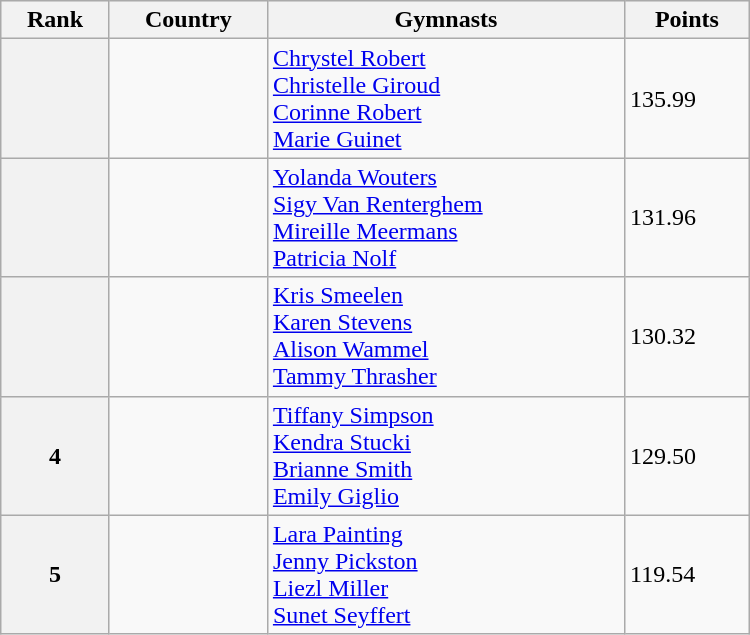<table class="wikitable" width=500>
<tr bgcolor="#efefef">
<th>Rank</th>
<th>Country</th>
<th>Gymnasts</th>
<th>Points</th>
</tr>
<tr>
<th></th>
<td></td>
<td><a href='#'>Chrystel Robert</a> <br> <a href='#'>Christelle Giroud</a> <br> <a href='#'>Corinne Robert</a> <br> <a href='#'>Marie Guinet</a></td>
<td>135.99</td>
</tr>
<tr>
<th></th>
<td></td>
<td><a href='#'>Yolanda Wouters</a> <br> <a href='#'>Sigy Van Renterghem</a> <br> <a href='#'>Mireille Meermans</a> <br> <a href='#'>Patricia Nolf</a></td>
<td>131.96</td>
</tr>
<tr>
<th></th>
<td></td>
<td><a href='#'>Kris Smeelen</a> <br> <a href='#'>Karen Stevens</a> <br> <a href='#'>Alison Wammel</a> <br> <a href='#'>Tammy Thrasher</a></td>
<td>130.32</td>
</tr>
<tr>
<th>4</th>
<td></td>
<td><a href='#'>Tiffany Simpson</a> <br> <a href='#'>Kendra Stucki</a> <br> <a href='#'>Brianne Smith</a> <br> <a href='#'>Emily Giglio</a></td>
<td>129.50</td>
</tr>
<tr>
<th>5</th>
<td></td>
<td><a href='#'>Lara Painting</a> <br> <a href='#'>Jenny Pickston</a> <br> <a href='#'>Liezl Miller</a> <br> <a href='#'>Sunet Seyffert</a></td>
<td>119.54</td>
</tr>
</table>
